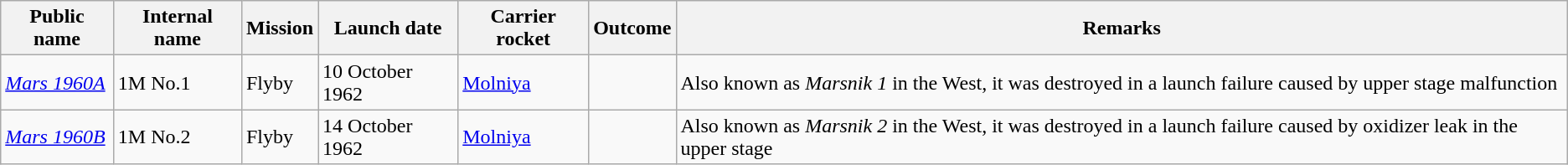<table class="wikitable sortable">
<tr>
<th>Public name</th>
<th>Internal name</th>
<th>Mission</th>
<th>Launch date</th>
<th>Carrier rocket</th>
<th>Outcome</th>
<th>Remarks</th>
</tr>
<tr>
<td><em><a href='#'>Mars 1960A</a></em></td>
<td>1M No.1</td>
<td>Flyby</td>
<td>10 October 1962</td>
<td><a href='#'>Molniya</a></td>
<td></td>
<td>Also known as <em>Marsnik 1</em> in the West, it was destroyed in a launch failure caused by upper stage malfunction</td>
</tr>
<tr>
<td><em><a href='#'>Mars 1960B</a></em></td>
<td>1M No.2</td>
<td>Flyby</td>
<td>14 October 1962</td>
<td><a href='#'>Molniya</a></td>
<td></td>
<td>Also known as <em>Marsnik 2</em> in the West, it was destroyed in a launch failure caused by oxidizer leak in the upper stage</td>
</tr>
</table>
